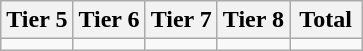<table class="wikitable">
<tr>
<th width="20%">Tier 5</th>
<th width="20%">Tier 6</th>
<th width="20%">Tier 7</th>
<th width="20%">Tier 8</th>
<th width="20%">Total</th>
</tr>
<tr>
<td></td>
<td></td>
<td></td>
<td></td>
<td></td>
</tr>
</table>
